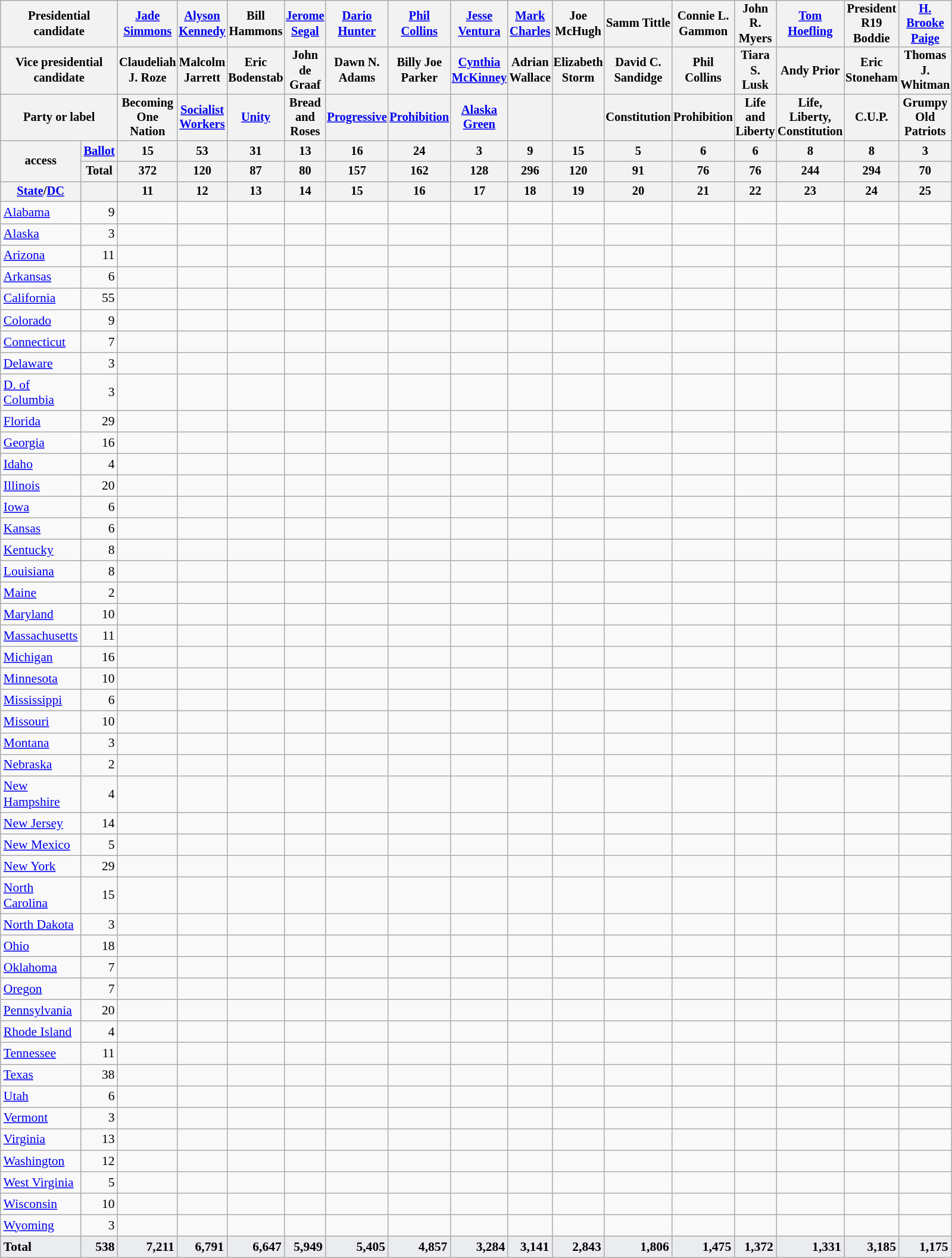<table class="wikitable sortable collapsible collapsed" style="text-align:right; font-size:90%; line-height:1.2; width:1em; border:none">
<tr style=font-size:95%>
<th class=mw-collapsible id=mw-customcollapsible-p colspan=2>Presidential candidate</th>
<th class=mw-collapsible id=mw-customcollapsible-p style=padding:1px><a href='#'>Jade Simmons</a></th>
<th class=mw-collapsible id=mw-customcollapsible-p style=padding:1px><a href='#'>Alyson Kennedy</a></th>
<th class=mw-collapsible id=mw-customcollapsible-p style=padding:1px>Bill Hammons</th>
<th class=mw-collapsible id=mw-customcollapsible-p style=padding:1px><a href='#'>Jerome Segal</a></th>
<th class=mw-collapsible id=mw-customcollapsible-p style=padding:1px><a href='#'>Dario Hunter</a></th>
<th class=mw-collapsible id=mw-customcollapsible-p style=padding:1px><a href='#'>Phil Collins</a></th>
<th class=mw-collapsible id=mw-customcollapsible-p style=padding:1px><a href='#'>Jesse Ventura</a></th>
<th class=mw-collapsible id=mw-customcollapsible-p style=padding:1px><a href='#'>Mark Charles</a></th>
<th class=mw-collapsible id=mw-customcollapsible-p style=padding:1px>Joe McHugh</th>
<th class=mw-collapsible id=mw-customcollapsible-p style=padding:1px>Samm Tittle</th>
<th class=mw-collapsible id=mw-customcollapsible-p style=padding:1px>Connie L. Gammon</th>
<th class=mw-collapsible id=mw-customcollapsible-p style=padding:1px>John R. Myers</th>
<th class=mw-collapsible id=mw-customcollapsible-p style=padding:1px><a href='#'>Tom Hoefling</a></th>
<th class=mw-collapsible id=mw-customcollapsible-p style=padding:1px>President R19 Boddie</th>
<th class=mw-collapsible id=mw-customcollapsible-p style=padding:1px><a href='#'>H. Brooke Paige</a></th>
</tr>
<tr style=font-size:95%>
<th class="mw-collapsible mw-collapsed" id=mw-customcollapsible-v colspan=2>Vice presidential candidate</th>
<th class="mw-collapsible mw-collapsed" id=mw-customcollapsible-v style=padding:1px>Claudeliah J. Roze</th>
<th class="mw-collapsible mw-collapsed" id=mw-customcollapsible-v style=padding:1px>Malcolm Jarrett</th>
<th class="mw-collapsible mw-collapsed" id=mw-customcollapsible-v style=padding:1px>Eric Bodenstab</th>
<th class="mw-collapsible mw-collapsed" id=mw-customcollapsible-v style=padding:1px>John de Graaf</th>
<th class="mw-collapsible mw-collapsed" id=mw-customcollapsible-v style=padding:1px>Dawn N. Adams</th>
<th class="mw-collapsible mw-collapsed" id=mw-customcollapsible-v style=padding:1px>Billy Joe Parker</th>
<th class="mw-collapsible mw-collapsed" id=mw-customcollapsible-v style=padding:1px><a href='#'>Cynthia McKinney</a></th>
<th class="mw-collapsible mw-collapsed" id=mw-customcollapsible-v style=padding:1px>Adrian Wallace</th>
<th class="mw-collapsible mw-collapsed" id=mw-customcollapsible-v style=padding:1px>Elizabeth Storm</th>
<th class="mw-collapsible mw-collapsed" id=mw-customcollapsible-v style=padding:1px>David C. Sandidge<br></th>
<th class="mw-collapsible mw-collapsed" id=mw-customcollapsible-v style=padding:1px>Phil Collins</th>
<th class="mw-collapsible mw-collapsed" id=mw-customcollapsible-v style=padding:1px>Tiara S. Lusk</th>
<th class="mw-collapsible mw-collapsed" id=mw-customcollapsible-v style=padding:1px>Andy Prior</th>
<th class="mw-collapsible mw-collapsed" id=mw-customcollapsible-v style=padding:1px>Eric Stoneham</th>
<th class="mw-collapsible mw-collapsed" id=mw-customcollapsible-v style=padding:1px>Thomas J. Whitman</th>
</tr>
<tr style=font-size:95%>
<th class=mw-collapsible id=mw-customcollapsible-a colspan=2>Party or label</th>
<th class=mw-collapsible id=mw-customcollapsible-a style=padding:1px>Becoming One Nation</th>
<th class=mw-collapsible id=mw-customcollapsible-a style=padding:1px><a href='#'>Socialist Workers</a></th>
<th class=mw-collapsible id=mw-customcollapsible-a style=padding:1px><a href='#'>Unity</a></th>
<th class=mw-collapsible id=mw-customcollapsible-a style=padding:1px>Bread and Roses</th>
<th class=mw-collapsible id=mw-customcollapsible-a style=padding:1px><a href='#'>Progressive</a></th>
<th class=mw-collapsible id=mw-customcollapsible-a style=padding:1px><a href='#'>Prohibition</a><br></th>
<th class=mw-collapsible id=mw-customcollapsible-a style=padding:1px><a href='#'>Alaska Green</a><br></th>
<th class=mw-collapsible id=mw-customcollapsible-a style=padding:1px></th>
<th class=mw-collapsible id=mw-customcollapsible-a style=padding:1px></th>
<th class=mw-collapsible id=mw-customcollapsible-a style=padding:1px>Constitution<br></th>
<th class=mw-collapsible id=mw-customcollapsible-a style=padding:1px>Prohibition<br></th>
<th class=mw-collapsible id=mw-customcollapsible-a style=padding:1px>Life and Liberty</th>
<th class=mw-collapsible id=mw-customcollapsible-a style=padding:1px>Life, Liberty, Constitution</th>
<th class=mw-collapsible id=mw-customcollapsible-a style=padding:1px>C.U.P.</th>
<th class=mw-collapsible id=mw-customcollapsible-a style=padding:1px>Grumpy Old Patriots</th>
</tr>
<tr style=font-size:95%>
<th class="mw-collapsible mw-collapsed" id=mw-customcollapsible-b rowspan=2><a href='#'></a> access</th>
<th class="mw-collapsible mw-collapsed" id=mw-customcollapsible-b><a href='#'>Ballot</a></th>
<th class="mw-collapsible mw-collapsed" id=mw-customcollapsible-b>15</th>
<th class="mw-collapsible mw-collapsed" id=mw-customcollapsible-b>53</th>
<th class="mw-collapsible mw-collapsed" id=mw-customcollapsible-b>31</th>
<th class="mw-collapsible mw-collapsed" id=mw-customcollapsible-b>13</th>
<th class="mw-collapsible mw-collapsed" id=mw-customcollapsible-b>16</th>
<th class="mw-collapsible mw-collapsed" id=mw-customcollapsible-b>24</th>
<th class="mw-collapsible mw-collapsed" id=mw-customcollapsible-b>3</th>
<th class="mw-collapsible mw-collapsed" id=mw-customcollapsible-b>9</th>
<th class="mw-collapsible mw-collapsed" id=mw-customcollapsible-b>15</th>
<th class="mw-collapsible mw-collapsed" id=mw-customcollapsible-b>5</th>
<th class="mw-collapsible mw-collapsed" id=mw-customcollapsible-b>6</th>
<th class="mw-collapsible mw-collapsed" id=mw-customcollapsible-b>6</th>
<th class="mw-collapsible mw-collapsed" id=mw-customcollapsible-b>8</th>
<th class="mw-collapsible mw-collapsed" id=mw-customcollapsible-b>8</th>
<th class="mw-collapsible mw-collapsed" id=mw-customcollapsible-b>3</th>
</tr>
<tr style=font-size:95%>
<th class="mw-collapsible mw-collapsed" id=mw-customcollapsible-b>Total</th>
<th class="mw-collapsible mw-collapsed" id=mw-customcollapsible-b>372</th>
<th class="mw-collapsible mw-collapsed" id=mw-customcollapsible-b>120</th>
<th class="mw-collapsible mw-collapsed" id=mw-customcollapsible-b>87</th>
<th class="mw-collapsible mw-collapsed" id=mw-customcollapsible-b>80</th>
<th class="mw-collapsible mw-collapsed" id=mw-customcollapsible-b>157</th>
<th class="mw-collapsible mw-collapsed" id=mw-customcollapsible-b>162</th>
<th class="mw-collapsible mw-collapsed" id=mw-customcollapsible-b>128</th>
<th class="mw-collapsible mw-collapsed" id=mw-customcollapsible-b>296</th>
<th class="mw-collapsible mw-collapsed" id=mw-customcollapsible-b>120</th>
<th class="mw-collapsible mw-collapsed" id=mw-customcollapsible-b>91</th>
<th class="mw-collapsible mw-collapsed" id=mw-customcollapsible-b>76</th>
<th class="mw-collapsible mw-collapsed" id=mw-customcollapsible-b>76</th>
<th class="mw-collapsible mw-collapsed" id=mw-customcollapsible-b>244</th>
<th class="mw-collapsible mw-collapsed" id=mw-customcollapsible-b>294</th>
<th class="mw-collapsible mw-collapsed" id=mw-customcollapsible-b>70</th>
</tr>
<tr style=font-size:95%>
<th><a href='#'>State</a>/<a href='#'>DC</a></th>
<th><a href='#'></a></th>
<th>11</th>
<th>12</th>
<th>13</th>
<th>14</th>
<th>15</th>
<th>16</th>
<th>17</th>
<th>18</th>
<th>19</th>
<th>20</th>
<th>21</th>
<th>22</th>
<th>23</th>
<th>24</th>
<th>25</th>
</tr>
<tr>
<td style=text-align:left><a href='#'>Alabama</a></td>
<td>9</td>
<td></td>
<td></td>
<td></td>
<td></td>
<td></td>
<td></td>
<td></td>
<td></td>
<td></td>
<td></td>
<td></td>
<td></td>
<td></td>
<td></td>
<td></td>
</tr>
<tr>
<td style=text-align:left><a href='#'>Alaska</a></td>
<td>3</td>
<td></td>
<td></td>
<td></td>
<td></td>
<td></td>
<td></td>
<td></td>
<td></td>
<td></td>
<td></td>
<td></td>
<td></td>
<td></td>
<td></td>
<td></td>
</tr>
<tr>
<td style=text-align:left><a href='#'>Arizona</a></td>
<td>11</td>
<td></td>
<td></td>
<td></td>
<td></td>
<td></td>
<td></td>
<td></td>
<td></td>
<td></td>
<td></td>
<td></td>
<td></td>
<td></td>
<td></td>
<td></td>
</tr>
<tr>
<td style=text-align:left><a href='#'>Arkansas</a></td>
<td>6</td>
<td></td>
<td></td>
<td></td>
<td></td>
<td></td>
<td></td>
<td></td>
<td></td>
<td></td>
<td></td>
<td></td>
<td></td>
<td></td>
<td></td>
<td></td>
</tr>
<tr>
<td style=text-align:left><a href='#'>California</a></td>
<td>55</td>
<td></td>
<td></td>
<td></td>
<td></td>
<td></td>
<td></td>
<td></td>
<td></td>
<td></td>
<td></td>
<td></td>
<td></td>
<td></td>
<td></td>
<td></td>
</tr>
<tr>
<td style=text-align:left><a href='#'>Colorado</a></td>
<td>9</td>
<td></td>
<td></td>
<td></td>
<td></td>
<td></td>
<td></td>
<td></td>
<td></td>
<td></td>
<td></td>
<td></td>
<td></td>
<td></td>
<td></td>
<td></td>
</tr>
<tr>
<td style=text-align:left><a href='#'>Connecticut</a></td>
<td>7</td>
<td></td>
<td></td>
<td></td>
<td></td>
<td></td>
<td></td>
<td></td>
<td></td>
<td></td>
<td></td>
<td></td>
<td></td>
<td></td>
<td></td>
<td></td>
</tr>
<tr>
<td style=text-align:left><a href='#'>Delaware</a></td>
<td>3</td>
<td></td>
<td></td>
<td></td>
<td></td>
<td></td>
<td></td>
<td></td>
<td></td>
<td></td>
<td></td>
<td></td>
<td></td>
<td></td>
<td></td>
<td></td>
</tr>
<tr>
<td style=text-align:left><a href='#'>D. of Columbia</a></td>
<td>3</td>
<td></td>
<td></td>
<td></td>
<td></td>
<td></td>
<td></td>
<td></td>
<td></td>
<td></td>
<td></td>
<td></td>
<td></td>
<td></td>
<td></td>
<td></td>
</tr>
<tr>
<td style=text-align:left><a href='#'>Florida</a></td>
<td>29</td>
<td></td>
<td></td>
<td></td>
<td></td>
<td></td>
<td></td>
<td></td>
<td></td>
<td></td>
<td></td>
<td></td>
<td></td>
<td></td>
<td></td>
<td></td>
</tr>
<tr>
<td style=text-align:left><a href='#'>Georgia</a></td>
<td>16</td>
<td></td>
<td></td>
<td></td>
<td></td>
<td></td>
<td></td>
<td></td>
<td></td>
<td></td>
<td></td>
<td></td>
<td></td>
<td></td>
<td></td>
<td></td>
</tr>
<tr>
<td style=text-align:left><a href='#'>Idaho</a></td>
<td>4</td>
<td></td>
<td></td>
<td></td>
<td></td>
<td></td>
<td></td>
<td></td>
<td></td>
<td></td>
<td></td>
<td></td>
<td></td>
<td></td>
<td></td>
<td></td>
</tr>
<tr>
<td style=text-align:left><a href='#'>Illinois</a></td>
<td>20</td>
<td></td>
<td></td>
<td></td>
<td></td>
<td></td>
<td></td>
<td></td>
<td></td>
<td></td>
<td></td>
<td></td>
<td></td>
<td></td>
<td></td>
<td></td>
</tr>
<tr>
<td style=text-align:left><a href='#'>Iowa</a></td>
<td>6</td>
<td></td>
<td></td>
<td></td>
<td></td>
<td></td>
<td></td>
<td></td>
<td></td>
<td></td>
<td></td>
<td></td>
<td></td>
<td></td>
<td></td>
<td></td>
</tr>
<tr>
<td style=text-align:left><a href='#'>Kansas</a></td>
<td>6</td>
<td></td>
<td></td>
<td></td>
<td></td>
<td></td>
<td></td>
<td></td>
<td></td>
<td></td>
<td></td>
<td></td>
<td></td>
<td></td>
<td></td>
<td></td>
</tr>
<tr>
<td style=text-align:left><a href='#'>Kentucky</a></td>
<td>8</td>
<td></td>
<td></td>
<td></td>
<td></td>
<td></td>
<td></td>
<td></td>
<td></td>
<td></td>
<td></td>
<td></td>
<td></td>
<td></td>
<td></td>
<td></td>
</tr>
<tr>
<td style=text-align:left><a href='#'>Louisiana</a></td>
<td>8</td>
<td></td>
<td></td>
<td></td>
<td></td>
<td></td>
<td></td>
<td></td>
<td></td>
<td></td>
<td></td>
<td></td>
<td></td>
<td></td>
<td></td>
<td></td>
</tr>
<tr>
<td style=text-align:left><a href='#'>Maine</a></td>
<td>2</td>
<td></td>
<td></td>
<td></td>
<td></td>
<td></td>
<td></td>
<td></td>
<td></td>
<td></td>
<td></td>
<td></td>
<td></td>
<td></td>
<td></td>
<td></td>
</tr>
<tr>
<td style=text-align:left><a href='#'>Maryland</a></td>
<td>10</td>
<td></td>
<td></td>
<td></td>
<td></td>
<td></td>
<td></td>
<td></td>
<td></td>
<td></td>
<td></td>
<td></td>
<td></td>
<td></td>
<td></td>
<td></td>
</tr>
<tr>
<td style=text-align:left><a href='#'>Massachusetts</a></td>
<td>11</td>
<td></td>
<td></td>
<td></td>
<td></td>
<td></td>
<td></td>
<td></td>
<td></td>
<td></td>
<td></td>
<td></td>
<td></td>
<td></td>
<td></td>
<td></td>
</tr>
<tr>
<td style=text-align:left><a href='#'>Michigan</a></td>
<td>16</td>
<td></td>
<td></td>
<td></td>
<td></td>
<td></td>
<td></td>
<td></td>
<td></td>
<td></td>
<td></td>
<td></td>
<td></td>
<td></td>
<td></td>
<td></td>
</tr>
<tr>
<td style=text-align:left><a href='#'>Minnesota</a></td>
<td>10</td>
<td></td>
<td></td>
<td></td>
<td></td>
<td></td>
<td></td>
<td></td>
<td></td>
<td></td>
<td></td>
<td></td>
<td></td>
<td></td>
<td></td>
<td></td>
</tr>
<tr>
<td style=text-align:left><a href='#'>Mississippi</a></td>
<td>6</td>
<td></td>
<td></td>
<td></td>
<td></td>
<td></td>
<td></td>
<td></td>
<td></td>
<td></td>
<td></td>
<td></td>
<td></td>
<td></td>
<td></td>
<td></td>
</tr>
<tr>
<td style=text-align:left><a href='#'>Missouri</a></td>
<td>10</td>
<td></td>
<td></td>
<td></td>
<td></td>
<td></td>
<td></td>
<td></td>
<td></td>
<td></td>
<td></td>
<td></td>
<td></td>
<td></td>
<td></td>
<td></td>
</tr>
<tr>
<td style=text-align:left><a href='#'>Montana</a></td>
<td>3</td>
<td></td>
<td></td>
<td></td>
<td></td>
<td></td>
<td></td>
<td></td>
<td></td>
<td></td>
<td></td>
<td></td>
<td></td>
<td></td>
<td></td>
<td></td>
</tr>
<tr>
<td style=text-align:left><a href='#'>Nebraska</a></td>
<td>2</td>
<td></td>
<td></td>
<td></td>
<td></td>
<td></td>
<td></td>
<td></td>
<td></td>
<td></td>
<td></td>
<td></td>
<td></td>
<td></td>
<td></td>
<td></td>
</tr>
<tr>
<td style=text-align:left class=nowrap><a href='#'>New Hampshire</a></td>
<td>4</td>
<td></td>
<td></td>
<td></td>
<td></td>
<td></td>
<td></td>
<td></td>
<td></td>
<td></td>
<td></td>
<td></td>
<td></td>
<td></td>
<td></td>
<td></td>
</tr>
<tr>
<td style=text-align:left><a href='#'>New Jersey</a></td>
<td>14</td>
<td></td>
<td></td>
<td></td>
<td></td>
<td></td>
<td></td>
<td></td>
<td></td>
<td></td>
<td></td>
<td></td>
<td></td>
<td></td>
<td></td>
<td></td>
</tr>
<tr>
<td style=text-align:left><a href='#'>New Mexico</a></td>
<td>5</td>
<td></td>
<td></td>
<td></td>
<td></td>
<td></td>
<td></td>
<td></td>
<td></td>
<td></td>
<td></td>
<td></td>
<td></td>
<td></td>
<td></td>
<td></td>
</tr>
<tr>
<td style=text-align:left><a href='#'>New York</a></td>
<td>29</td>
<td></td>
<td></td>
<td></td>
<td></td>
<td></td>
<td></td>
<td></td>
<td></td>
<td></td>
<td></td>
<td></td>
<td></td>
<td></td>
<td></td>
<td></td>
</tr>
<tr>
<td style=text-align:left><a href='#'>North Carolina</a></td>
<td>15</td>
<td></td>
<td></td>
<td></td>
<td></td>
<td></td>
<td></td>
<td></td>
<td></td>
<td></td>
<td></td>
<td></td>
<td></td>
<td></td>
<td></td>
<td></td>
</tr>
<tr>
<td style=text-align:left><a href='#'>North Dakota</a></td>
<td>3</td>
<td></td>
<td></td>
<td></td>
<td></td>
<td></td>
<td></td>
<td></td>
<td></td>
<td></td>
<td></td>
<td></td>
<td></td>
<td></td>
<td></td>
<td></td>
</tr>
<tr>
<td style=text-align:left><a href='#'>Ohio</a></td>
<td>18</td>
<td></td>
<td></td>
<td></td>
<td></td>
<td></td>
<td></td>
<td></td>
<td></td>
<td></td>
<td></td>
<td></td>
<td></td>
<td></td>
<td></td>
<td></td>
</tr>
<tr>
<td style=text-align:left><a href='#'>Oklahoma</a></td>
<td>7</td>
<td></td>
<td></td>
<td></td>
<td></td>
<td></td>
<td></td>
<td></td>
<td></td>
<td></td>
<td></td>
<td></td>
<td></td>
<td></td>
<td></td>
<td></td>
</tr>
<tr>
<td style=text-align:left><a href='#'>Oregon</a></td>
<td>7</td>
<td></td>
<td></td>
<td></td>
<td></td>
<td></td>
<td></td>
<td></td>
<td></td>
<td></td>
<td></td>
<td></td>
<td></td>
<td></td>
<td></td>
<td></td>
</tr>
<tr>
<td style=text-align:left><a href='#'>Pennsylvania</a></td>
<td>20</td>
<td></td>
<td></td>
<td></td>
<td></td>
<td></td>
<td></td>
<td></td>
<td></td>
<td></td>
<td></td>
<td></td>
<td></td>
<td></td>
<td></td>
<td></td>
</tr>
<tr>
<td style=text-align:left><a href='#'>Rhode Island</a></td>
<td>4</td>
<td></td>
<td></td>
<td></td>
<td></td>
<td></td>
<td></td>
<td></td>
<td></td>
<td></td>
<td></td>
<td></td>
<td></td>
<td></td>
<td></td>
<td></td>
</tr>
<tr>
<td style=text-align:left><a href='#'>Tennessee</a></td>
<td>11</td>
<td></td>
<td></td>
<td></td>
<td></td>
<td></td>
<td></td>
<td></td>
<td></td>
<td></td>
<td></td>
<td></td>
<td></td>
<td></td>
<td></td>
<td></td>
</tr>
<tr>
<td style=text-align:left><a href='#'>Texas</a></td>
<td>38</td>
<td></td>
<td></td>
<td></td>
<td></td>
<td></td>
<td></td>
<td></td>
<td></td>
<td></td>
<td></td>
<td></td>
<td></td>
<td></td>
<td></td>
<td></td>
</tr>
<tr>
<td style=text-align:left><a href='#'>Utah</a></td>
<td>6</td>
<td></td>
<td></td>
<td></td>
<td></td>
<td></td>
<td></td>
<td></td>
<td></td>
<td></td>
<td></td>
<td></td>
<td></td>
<td></td>
<td></td>
<td></td>
</tr>
<tr>
<td style=text-align:left><a href='#'>Vermont</a></td>
<td>3</td>
<td></td>
<td></td>
<td></td>
<td></td>
<td></td>
<td></td>
<td></td>
<td></td>
<td></td>
<td></td>
<td></td>
<td></td>
<td></td>
<td></td>
<td></td>
</tr>
<tr>
<td style=text-align:left><a href='#'>Virginia</a></td>
<td>13</td>
<td></td>
<td></td>
<td></td>
<td></td>
<td></td>
<td></td>
<td></td>
<td></td>
<td></td>
<td></td>
<td></td>
<td></td>
<td></td>
<td></td>
<td></td>
</tr>
<tr>
<td style=text-align:left><a href='#'>Washington</a></td>
<td>12</td>
<td></td>
<td></td>
<td></td>
<td></td>
<td></td>
<td></td>
<td></td>
<td></td>
<td></td>
<td></td>
<td></td>
<td></td>
<td></td>
<td></td>
<td></td>
</tr>
<tr>
<td style=text-align:left><a href='#'>West Virginia</a></td>
<td>5</td>
<td></td>
<td></td>
<td></td>
<td></td>
<td></td>
<td></td>
<td></td>
<td></td>
<td></td>
<td></td>
<td></td>
<td></td>
<td></td>
<td></td>
<td></td>
</tr>
<tr>
<td style=text-align:left><a href='#'>Wisconsin</a></td>
<td>10</td>
<td></td>
<td></td>
<td></td>
<td></td>
<td></td>
<td></td>
<td></td>
<td></td>
<td></td>
<td></td>
<td></td>
<td></td>
<td></td>
<td></td>
<td></td>
</tr>
<tr>
<td style=text-align:left><a href='#'>Wyoming</a></td>
<td>3</td>
<td></td>
<td></td>
<td></td>
<td></td>
<td></td>
<td></td>
<td></td>
<td></td>
<td></td>
<td></td>
<td></td>
<td></td>
<td></td>
<td></td>
<td></td>
</tr>
<tr class=sortbottom style="background:#EAECF0; font-weight:bold">
<td style=text-align:left>Total</td>
<td>538</td>
<td>7,211</td>
<td>6,791</td>
<td>6,647</td>
<td>5,949</td>
<td>5,405</td>
<td>4,857</td>
<td>3,284</td>
<td>3,141</td>
<td>2,843</td>
<td>1,806</td>
<td>1,475</td>
<td>1,372</td>
<td>1,331</td>
<td>3,185</td>
<td>1,175</td>
</tr>
</table>
